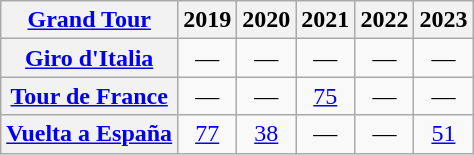<table class="wikitable plainrowheaders">
<tr>
<th scope="col"><a href='#'>Grand Tour</a></th>
<th scope="col">2019</th>
<th scope="col">2020</th>
<th scope="col">2021</th>
<th scope="col">2022</th>
<th scope="col">2023</th>
</tr>
<tr style="text-align:center;">
<th scope="row"> <a href='#'>Giro d'Italia</a></th>
<td>—</td>
<td>—</td>
<td>—</td>
<td>—</td>
<td>—</td>
</tr>
<tr style="text-align:center;">
<th scope="row"> <a href='#'>Tour de France</a></th>
<td>—</td>
<td>—</td>
<td><a href='#'>75</a></td>
<td>—</td>
<td>—</td>
</tr>
<tr style="text-align:center;">
<th scope="row"> <a href='#'>Vuelta a España</a></th>
<td><a href='#'>77</a></td>
<td><a href='#'>38</a></td>
<td>—</td>
<td>—</td>
<td><a href='#'>51</a></td>
</tr>
</table>
